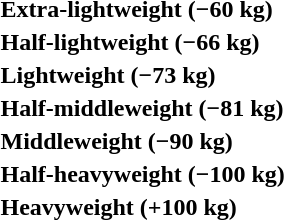<table>
<tr>
<th rowspan=2 style="text-align:left;">Extra-lightweight (−60 kg)</th>
<td rowspan=2></td>
<td rowspan=2></td>
<td></td>
</tr>
<tr>
<td></td>
</tr>
<tr>
<th rowspan=2 style="text-align:left;">Half-lightweight (−66 kg)</th>
<td rowspan=2></td>
<td rowspan=2></td>
<td></td>
</tr>
<tr>
<td></td>
</tr>
<tr>
<th rowspan=2 style="text-align:left;">Lightweight (−73 kg)</th>
<td rowspan=2></td>
<td rowspan=2></td>
<td></td>
</tr>
<tr>
<td></td>
</tr>
<tr>
<th rowspan=2 style="text-align:left;">Half-middleweight (−81 kg)</th>
<td rowspan=2></td>
<td rowspan=2></td>
<td></td>
</tr>
<tr>
<td></td>
</tr>
<tr>
<th rowspan=2 style="text-align:left;">Middleweight (−90 kg)</th>
<td rowspan=2></td>
<td rowspan=2></td>
<td></td>
</tr>
<tr>
<td></td>
</tr>
<tr>
<th rowspan=2 style="text-align:left;">Half-heavyweight (−100 kg)</th>
<td rowspan=2></td>
<td rowspan=2></td>
<td></td>
</tr>
<tr>
<td></td>
</tr>
<tr>
<th rowspan=2 style="text-align:left;">Heavyweight (+100 kg)</th>
<td rowspan=2></td>
<td rowspan=2></td>
<td></td>
</tr>
<tr>
<td></td>
</tr>
</table>
